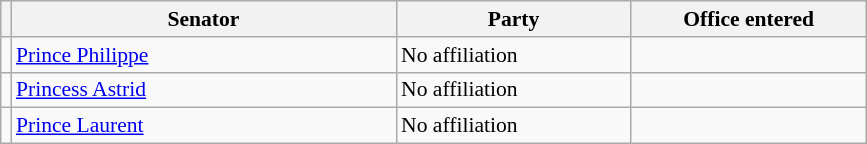<table class="sortable wikitable" style="text-align:left; font-size:90%">
<tr>
<th></th>
<th width="250">Senator</th>
<th width="150">Party</th>
<th width="150">Office entered</th>
</tr>
<tr>
<td></td>
<td align=left><a href='#'>Prince Philippe</a></td>
<td>No affiliation</td>
<td></td>
</tr>
<tr>
<td></td>
<td align=left><a href='#'>Princess Astrid</a></td>
<td>No affiliation</td>
<td></td>
</tr>
<tr>
<td></td>
<td align=left><a href='#'>Prince Laurent</a></td>
<td>No affiliation</td>
<td></td>
</tr>
</table>
